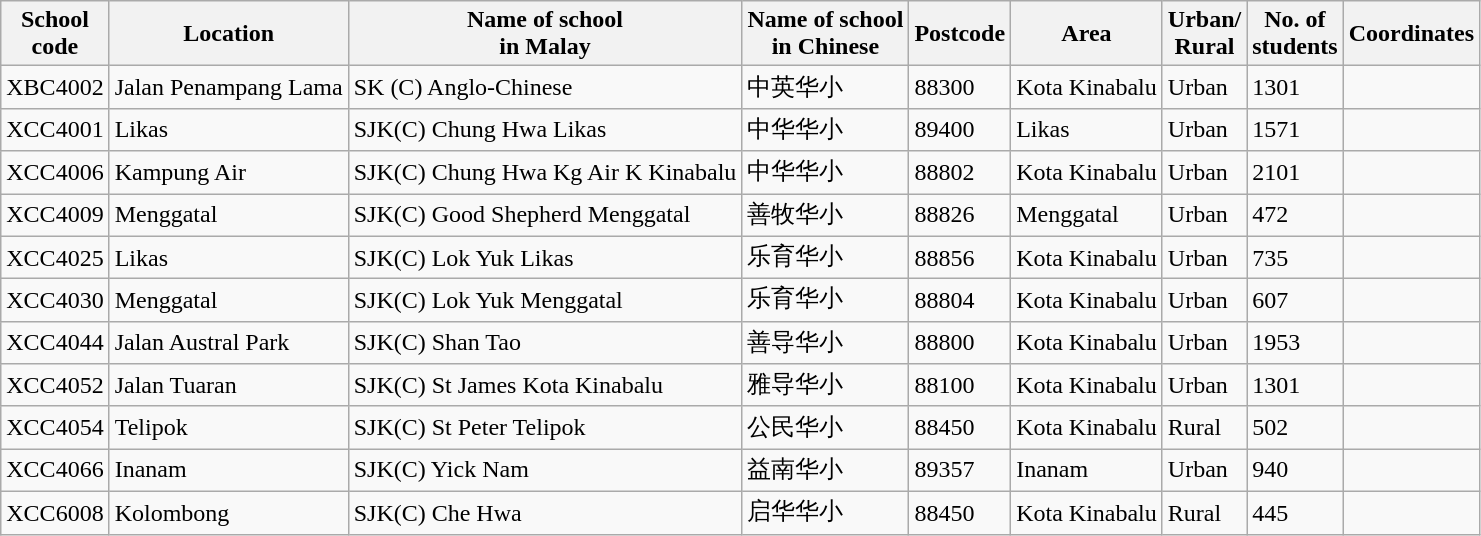<table class="wikitable sortable">
<tr>
<th>School<br>code</th>
<th>Location</th>
<th>Name of school<br>in Malay</th>
<th>Name of school<br>in Chinese</th>
<th>Postcode</th>
<th>Area</th>
<th>Urban/<br>Rural</th>
<th>No. of<br>students</th>
<th>Coordinates</th>
</tr>
<tr>
<td>XBC4002</td>
<td>Jalan Penampang Lama</td>
<td>SK (C) Anglo-Chinese</td>
<td>中英华小</td>
<td>88300</td>
<td>Kota Kinabalu</td>
<td>Urban</td>
<td>1301</td>
<td></td>
</tr>
<tr>
<td>XCC4001</td>
<td>Likas</td>
<td>SJK(C) Chung Hwa Likas</td>
<td>中华华小</td>
<td>89400</td>
<td>Likas</td>
<td>Urban</td>
<td>1571</td>
<td></td>
</tr>
<tr>
<td>XCC4006</td>
<td>Kampung Air</td>
<td>SJK(C) Chung Hwa Kg Air K Kinabalu</td>
<td>中华华小</td>
<td>88802</td>
<td>Kota Kinabalu</td>
<td>Urban</td>
<td>2101</td>
<td></td>
</tr>
<tr>
<td>XCC4009</td>
<td>Menggatal</td>
<td>SJK(C) Good Shepherd Menggatal</td>
<td>善牧华小</td>
<td>88826</td>
<td>Menggatal</td>
<td>Urban</td>
<td>472</td>
<td></td>
</tr>
<tr>
<td>XCC4025</td>
<td>Likas</td>
<td>SJK(C) Lok Yuk Likas</td>
<td>乐育华小</td>
<td>88856</td>
<td>Kota Kinabalu</td>
<td>Urban</td>
<td>735</td>
<td></td>
</tr>
<tr>
<td>XCC4030</td>
<td>Menggatal</td>
<td>SJK(C) Lok Yuk Menggatal</td>
<td>乐育华小</td>
<td>88804</td>
<td>Kota Kinabalu</td>
<td>Urban</td>
<td>607</td>
<td></td>
</tr>
<tr>
<td>XCC4044</td>
<td>Jalan Austral Park</td>
<td>SJK(C) Shan Tao</td>
<td>善导华小</td>
<td>88800</td>
<td>Kota Kinabalu</td>
<td>Urban</td>
<td>1953</td>
<td></td>
</tr>
<tr>
<td>XCC4052</td>
<td>Jalan Tuaran</td>
<td>SJK(C) St James Kota Kinabalu</td>
<td>雅导华小</td>
<td>88100</td>
<td>Kota Kinabalu</td>
<td>Urban</td>
<td>1301</td>
<td></td>
</tr>
<tr>
<td>XCC4054</td>
<td>Telipok</td>
<td>SJK(C) St Peter Telipok</td>
<td>公民华小</td>
<td>88450</td>
<td>Kota Kinabalu</td>
<td>Rural</td>
<td>502</td>
<td></td>
</tr>
<tr>
<td>XCC4066</td>
<td>Inanam</td>
<td>SJK(C) Yick Nam</td>
<td>益南华小</td>
<td>89357</td>
<td>Inanam</td>
<td>Urban</td>
<td>940</td>
<td></td>
</tr>
<tr>
<td>XCC6008</td>
<td>Kolombong</td>
<td>SJK(C) Che Hwa</td>
<td>启华华小</td>
<td>88450</td>
<td>Kota Kinabalu</td>
<td>Rural</td>
<td>445</td>
<td></td>
</tr>
</table>
